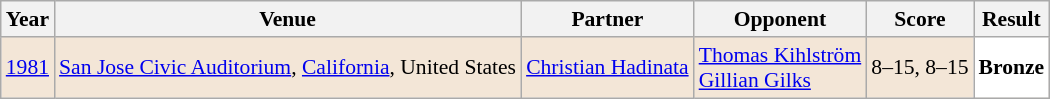<table class="sortable wikitable" style="font-size: 90%;">
<tr>
<th>Year</th>
<th>Venue</th>
<th>Partner</th>
<th>Opponent</th>
<th>Score</th>
<th>Result</th>
</tr>
<tr style="background:#F3E6D7">
<td align="center"><a href='#'>1981</a></td>
<td align="left"><a href='#'>San Jose Civic Auditorium</a>, <a href='#'>California</a>, United States</td>
<td align="left"> <a href='#'>Christian Hadinata</a></td>
<td align="left"> <a href='#'>Thomas Kihlström</a><br> <a href='#'>Gillian Gilks</a></td>
<td align="left">8–15, 8–15</td>
<td style="text-align:left; background:white"> <strong>Bronze</strong></td>
</tr>
</table>
